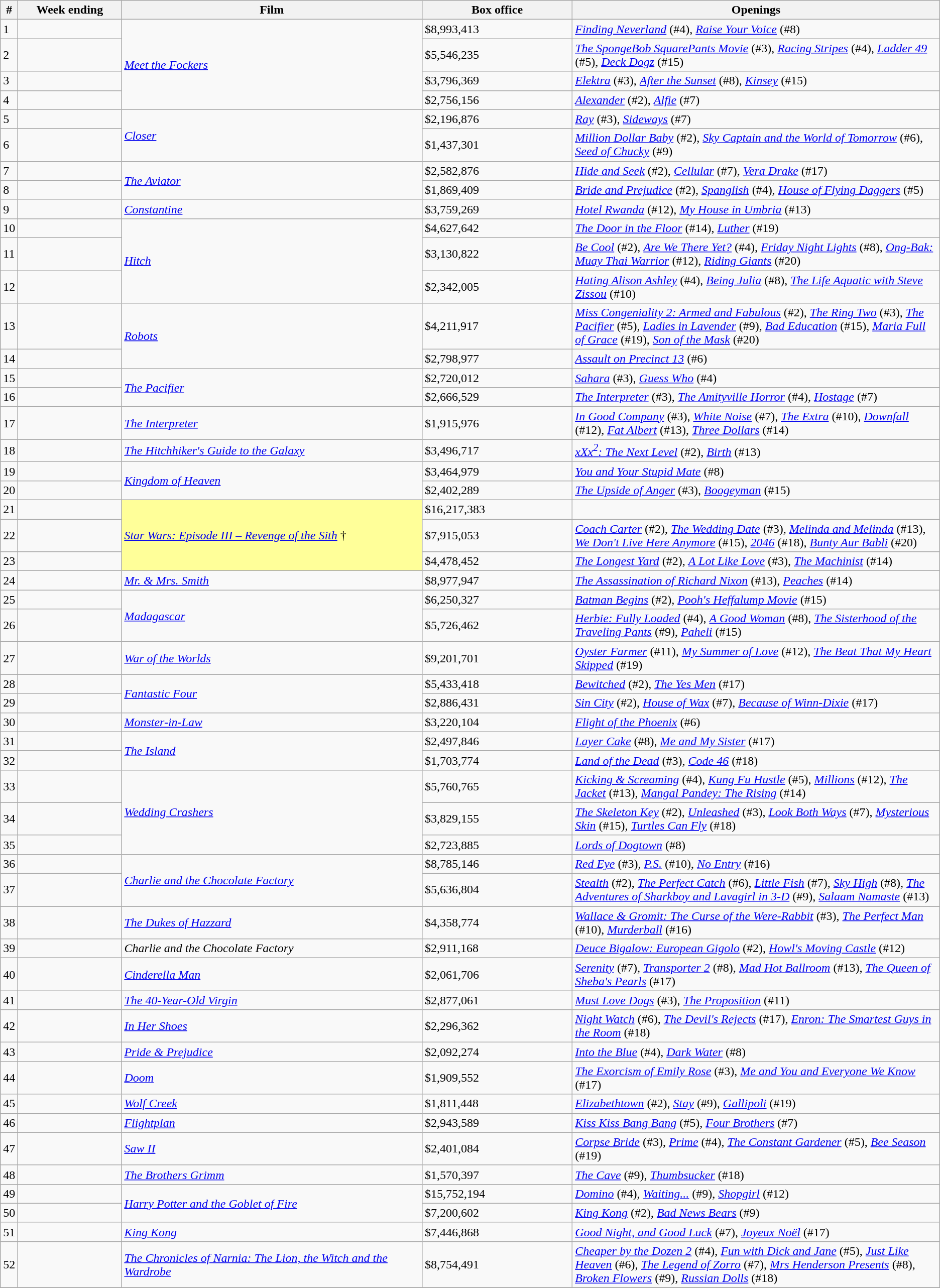<table class="wikitable sortable">
<tr>
<th abbr="Week">#</th>
<th abbr="Date" style="width:130px">Week ending</th>
<th width="32%">Film</th>
<th width="16%">Box office</th>
<th>Openings</th>
</tr>
<tr>
<td>1</td>
<td></td>
<td rowspan="4"><em><a href='#'>Meet the Fockers</a></em></td>
<td>$8,993,413</td>
<td><em><a href='#'>Finding Neverland</a></em> (#4), <em><a href='#'>Raise Your Voice</a></em> (#8)</td>
</tr>
<tr>
<td>2</td>
<td></td>
<td>$5,546,235</td>
<td><em><a href='#'>The SpongeBob SquarePants Movie</a></em> (#3), <em><a href='#'>Racing Stripes</a></em> (#4), <em><a href='#'>Ladder 49</a></em> (#5), <em><a href='#'>Deck Dogz</a></em> (#15)</td>
</tr>
<tr>
<td>3</td>
<td></td>
<td>$3,796,369</td>
<td><em><a href='#'>Elektra</a></em> (#3), <em><a href='#'>After the Sunset</a></em> (#8), <em><a href='#'>Kinsey</a></em> (#15)</td>
</tr>
<tr>
<td>4</td>
<td></td>
<td>$2,756,156</td>
<td><em><a href='#'>Alexander</a></em> (#2), <em><a href='#'>Alfie</a></em> (#7)</td>
</tr>
<tr>
<td>5</td>
<td></td>
<td rowspan="2"><em><a href='#'>Closer</a></em></td>
<td>$2,196,876</td>
<td><em><a href='#'>Ray</a></em> (#3), <em><a href='#'>Sideways</a></em> (#7)</td>
</tr>
<tr>
<td>6</td>
<td></td>
<td>$1,437,301</td>
<td><em><a href='#'>Million Dollar Baby</a></em> (#2), <em><a href='#'>Sky Captain and the World of Tomorrow</a></em> (#6), <em><a href='#'>Seed of Chucky</a></em> (#9)</td>
</tr>
<tr>
<td>7</td>
<td></td>
<td rowspan="2"><em><a href='#'>The Aviator</a></em></td>
<td>$2,582,876</td>
<td><em><a href='#'>Hide and Seek</a></em> (#2), <em><a href='#'>Cellular</a></em> (#7), <em><a href='#'>Vera Drake</a></em> (#17)</td>
</tr>
<tr>
<td>8</td>
<td></td>
<td>$1,869,409</td>
<td><em><a href='#'>Bride and Prejudice</a></em> (#2), <em><a href='#'>Spanglish</a></em> (#4), <em><a href='#'>House of Flying Daggers</a></em> (#5)</td>
</tr>
<tr>
<td>9</td>
<td></td>
<td><em><a href='#'>Constantine</a></em></td>
<td>$3,759,269</td>
<td><em><a href='#'>Hotel Rwanda</a></em> (#12), <em><a href='#'>My House in Umbria</a></em> (#13)</td>
</tr>
<tr>
<td>10</td>
<td></td>
<td rowspan="3"><em><a href='#'>Hitch</a></em></td>
<td>$4,627,642</td>
<td><em><a href='#'>The Door in the Floor</a></em> (#14), <em><a href='#'>Luther</a></em> (#19)</td>
</tr>
<tr>
<td>11</td>
<td></td>
<td>$3,130,822</td>
<td><em><a href='#'>Be Cool</a></em> (#2), <em><a href='#'>Are We There Yet?</a></em> (#4), <em><a href='#'>Friday Night Lights</a></em> (#8), <em><a href='#'>Ong-Bak: Muay Thai Warrior</a></em> (#12), <em><a href='#'>Riding Giants</a></em> (#20)</td>
</tr>
<tr>
<td>12</td>
<td></td>
<td>$2,342,005</td>
<td><em><a href='#'>Hating Alison Ashley</a></em> (#4), <em><a href='#'>Being Julia</a></em> (#8), <em><a href='#'>The Life Aquatic with Steve Zissou</a></em> (#10)</td>
</tr>
<tr>
<td>13</td>
<td></td>
<td rowspan="2"><em><a href='#'>Robots</a></em></td>
<td>$4,211,917</td>
<td><em><a href='#'>Miss Congeniality 2: Armed and Fabulous</a></em> (#2), <em><a href='#'>The Ring Two</a></em> (#3), <em><a href='#'>The Pacifier</a></em> (#5), <em><a href='#'>Ladies in Lavender</a></em> (#9), <em><a href='#'>Bad Education</a></em> (#15), <em><a href='#'>Maria Full of Grace</a></em> (#19), <em><a href='#'>Son of the Mask</a></em> (#20)</td>
</tr>
<tr>
<td>14</td>
<td></td>
<td>$2,798,977</td>
<td><em><a href='#'>Assault on Precinct 13</a></em> (#6)</td>
</tr>
<tr>
<td>15</td>
<td></td>
<td rowspan="2"><em><a href='#'>The Pacifier</a></em></td>
<td>$2,720,012</td>
<td><em><a href='#'>Sahara</a></em> (#3), <em><a href='#'>Guess Who</a></em> (#4)</td>
</tr>
<tr>
<td>16</td>
<td></td>
<td>$2,666,529</td>
<td><em><a href='#'>The Interpreter</a></em> (#3), <em><a href='#'>The Amityville Horror</a></em> (#4), <em><a href='#'>Hostage</a></em> (#7)</td>
</tr>
<tr>
<td>17</td>
<td></td>
<td><em><a href='#'>The Interpreter</a></em></td>
<td>$1,915,976</td>
<td><em><a href='#'>In Good Company</a></em> (#3), <em><a href='#'>White Noise</a></em> (#7), <em><a href='#'>The Extra</a></em> (#10), <em><a href='#'>Downfall</a></em> (#12), <em><a href='#'>Fat Albert</a></em> (#13), <em><a href='#'>Three Dollars</a></em> (#14)</td>
</tr>
<tr>
<td>18</td>
<td></td>
<td><em><a href='#'>The Hitchhiker's Guide to the Galaxy</a></em></td>
<td>$3,496,717</td>
<td><em><a href='#'>xXx<sup>2</sup>: The Next Level</a></em> (#2), <em><a href='#'>Birth</a></em> (#13)</td>
</tr>
<tr>
<td>19</td>
<td></td>
<td rowspan="2"><em><a href='#'>Kingdom of Heaven</a></em></td>
<td>$3,464,979</td>
<td><em><a href='#'>You and Your Stupid Mate</a></em> (#8)</td>
</tr>
<tr>
<td>20</td>
<td></td>
<td>$2,402,289</td>
<td><em><a href='#'>The Upside of Anger</a></em> (#3), <em><a href='#'>Boogeyman</a></em> (#15)</td>
</tr>
<tr>
<td>21</td>
<td></td>
<td rowspan="3" style="background-color:#FFFF99"><em><a href='#'>Star Wars: Episode III – Revenge of the Sith</a></em> †</td>
<td>$16,217,383</td>
<td></td>
</tr>
<tr>
<td>22</td>
<td></td>
<td>$7,915,053</td>
<td><em><a href='#'>Coach Carter</a></em> (#2), <em><a href='#'>The Wedding Date</a></em> (#3), <em><a href='#'>Melinda and Melinda</a></em> (#13), <em><a href='#'>We Don't Live Here Anymore</a></em> (#15), <em><a href='#'>2046</a></em> (#18), <em><a href='#'>Bunty Aur Babli</a></em> (#20)</td>
</tr>
<tr>
<td>23</td>
<td></td>
<td>$4,478,452</td>
<td><em><a href='#'>The Longest Yard</a></em> (#2), <em><a href='#'>A Lot Like Love</a></em> (#3), <em><a href='#'>The Machinist</a></em> (#14)</td>
</tr>
<tr>
<td>24</td>
<td></td>
<td><em><a href='#'>Mr. & Mrs. Smith</a></em></td>
<td>$8,977,947</td>
<td><em><a href='#'>The Assassination of Richard Nixon</a></em> (#13), <em><a href='#'>Peaches</a></em> (#14)</td>
</tr>
<tr>
<td>25</td>
<td></td>
<td rowspan="2"><em><a href='#'>Madagascar</a></em></td>
<td>$6,250,327</td>
<td><em><a href='#'>Batman Begins</a></em> (#2), <em><a href='#'>Pooh's Heffalump Movie</a></em> (#15)</td>
</tr>
<tr>
<td>26</td>
<td></td>
<td>$5,726,462</td>
<td><em><a href='#'>Herbie: Fully Loaded</a></em> (#4), <em><a href='#'>A Good Woman</a></em> (#8), <em><a href='#'>The Sisterhood of the Traveling Pants</a></em> (#9), <em><a href='#'>Paheli</a></em> (#15)</td>
</tr>
<tr>
<td>27</td>
<td></td>
<td><em><a href='#'>War of the Worlds</a></em></td>
<td>$9,201,701</td>
<td><em><a href='#'>Oyster Farmer</a></em> (#11), <em><a href='#'>My Summer of Love</a></em> (#12), <em><a href='#'>The Beat That My Heart Skipped</a></em> (#19)</td>
</tr>
<tr>
<td>28</td>
<td></td>
<td rowspan="2"><em><a href='#'>Fantastic Four</a></em></td>
<td>$5,433,418</td>
<td><em><a href='#'>Bewitched</a></em> (#2), <em><a href='#'>The Yes Men</a></em> (#17)</td>
</tr>
<tr>
<td>29</td>
<td></td>
<td>$2,886,431</td>
<td><em><a href='#'>Sin City</a></em> (#2), <em><a href='#'>House of Wax</a></em> (#7), <em><a href='#'>Because of Winn-Dixie</a></em> (#17)</td>
</tr>
<tr>
<td>30</td>
<td></td>
<td><em><a href='#'>Monster-in-Law</a></em></td>
<td>$3,220,104</td>
<td><em><a href='#'>Flight of the Phoenix</a></em> (#6)</td>
</tr>
<tr>
<td>31</td>
<td></td>
<td rowspan="2"><em><a href='#'>The Island</a></em></td>
<td>$2,497,846</td>
<td><em><a href='#'>Layer Cake</a></em> (#8), <em><a href='#'>Me and My Sister</a></em> (#17)</td>
</tr>
<tr>
<td>32</td>
<td></td>
<td>$1,703,774</td>
<td><em><a href='#'>Land of the Dead</a></em> (#3), <em><a href='#'>Code 46</a></em> (#18)</td>
</tr>
<tr>
<td>33</td>
<td></td>
<td rowspan="3"><em><a href='#'>Wedding Crashers</a></em></td>
<td>$5,760,765</td>
<td><em><a href='#'>Kicking & Screaming</a></em> (#4), <em><a href='#'>Kung Fu Hustle</a></em> (#5), <em><a href='#'>Millions</a></em> (#12), <em><a href='#'>The Jacket</a></em> (#13), <em><a href='#'>Mangal Pandey: The Rising</a></em> (#14)</td>
</tr>
<tr>
<td>34</td>
<td></td>
<td>$3,829,155</td>
<td><em><a href='#'>The Skeleton Key</a></em> (#2), <em><a href='#'>Unleashed</a></em> (#3), <em><a href='#'>Look Both Ways</a></em> (#7), <em><a href='#'>Mysterious Skin</a></em> (#15), <em><a href='#'>Turtles Can Fly</a></em> (#18)</td>
</tr>
<tr>
<td>35</td>
<td></td>
<td>$2,723,885</td>
<td><em><a href='#'>Lords of Dogtown</a></em> (#8)</td>
</tr>
<tr>
<td>36</td>
<td></td>
<td rowspan="2"><em><a href='#'>Charlie and the Chocolate Factory</a></em></td>
<td>$8,785,146</td>
<td><em><a href='#'>Red Eye</a></em> (#3), <em><a href='#'>P.S.</a></em> (#10), <em><a href='#'>No Entry</a></em> (#16)</td>
</tr>
<tr>
<td>37</td>
<td></td>
<td>$5,636,804</td>
<td><em><a href='#'>Stealth</a></em> (#2), <em><a href='#'>The Perfect Catch</a></em> (#6), <em><a href='#'>Little Fish</a></em> (#7), <em><a href='#'>Sky High</a></em> (#8), <em><a href='#'>The Adventures of Sharkboy and Lavagirl in 3-D</a></em> (#9), <em><a href='#'>Salaam Namaste</a></em> (#13)</td>
</tr>
<tr>
<td>38</td>
<td></td>
<td><em><a href='#'>The Dukes of Hazzard</a></em></td>
<td>$4,358,774</td>
<td><em><a href='#'>Wallace & Gromit: The Curse of the Were-Rabbit</a></em> (#3), <em><a href='#'>The Perfect Man</a></em> (#10), <em><a href='#'>Murderball</a></em> (#16)</td>
</tr>
<tr>
<td>39</td>
<td></td>
<td><em>Charlie and the Chocolate Factory</em></td>
<td>$2,911,168</td>
<td><em><a href='#'>Deuce Bigalow: European Gigolo</a></em> (#2), <em><a href='#'>Howl's Moving Castle</a></em> (#12)</td>
</tr>
<tr>
<td>40</td>
<td></td>
<td><em><a href='#'>Cinderella Man</a></em></td>
<td>$2,061,706</td>
<td><em><a href='#'>Serenity</a></em> (#7), <em><a href='#'>Transporter 2</a></em> (#8), <em><a href='#'>Mad Hot Ballroom</a></em> (#13), <em><a href='#'>The Queen of Sheba's Pearls</a></em> (#17)</td>
</tr>
<tr>
<td>41</td>
<td></td>
<td><em><a href='#'>The 40-Year-Old Virgin</a></em></td>
<td>$2,877,061</td>
<td><em><a href='#'>Must Love Dogs</a></em> (#3), <em><a href='#'>The Proposition</a></em> (#11)</td>
</tr>
<tr>
<td>42</td>
<td></td>
<td><em><a href='#'>In Her Shoes</a></em></td>
<td>$2,296,362</td>
<td><em><a href='#'>Night Watch</a></em> (#6), <em><a href='#'>The Devil's Rejects</a></em> (#17), <em><a href='#'>Enron: The Smartest Guys in the Room</a></em> (#18)</td>
</tr>
<tr>
<td>43</td>
<td></td>
<td><em><a href='#'>Pride & Prejudice</a></em></td>
<td>$2,092,274</td>
<td><em><a href='#'>Into the Blue</a></em> (#4), <em><a href='#'>Dark Water</a></em> (#8)</td>
</tr>
<tr>
<td>44</td>
<td></td>
<td><em><a href='#'>Doom</a></em></td>
<td>$1,909,552</td>
<td><em><a href='#'>The Exorcism of Emily Rose</a></em> (#3), <em><a href='#'>Me and You and Everyone We Know</a></em> (#17)</td>
</tr>
<tr>
<td>45</td>
<td></td>
<td><em><a href='#'>Wolf Creek</a></em></td>
<td>$1,811,448</td>
<td><em><a href='#'>Elizabethtown</a></em> (#2), <em><a href='#'>Stay</a></em> (#9), <em><a href='#'>Gallipoli</a></em> (#19)</td>
</tr>
<tr>
<td>46</td>
<td></td>
<td><em><a href='#'>Flightplan</a></em></td>
<td>$2,943,589</td>
<td><em><a href='#'>Kiss Kiss Bang Bang</a></em> (#5), <em><a href='#'>Four Brothers</a></em> (#7)</td>
</tr>
<tr>
<td>47</td>
<td></td>
<td><em><a href='#'>Saw II</a></em></td>
<td>$2,401,084</td>
<td><em><a href='#'>Corpse Bride</a></em> (#3), <em><a href='#'>Prime</a></em> (#4), <em><a href='#'>The Constant Gardener</a></em> (#5), <em><a href='#'>Bee Season</a></em> (#19)</td>
</tr>
<tr>
<td>48</td>
<td></td>
<td><em><a href='#'>The Brothers Grimm</a></em></td>
<td>$1,570,397</td>
<td><em><a href='#'>The Cave</a></em> (#9), <em><a href='#'>Thumbsucker</a></em> (#18)</td>
</tr>
<tr>
<td>49</td>
<td></td>
<td rowspan="2"><em><a href='#'>Harry Potter and the Goblet of Fire</a></em></td>
<td>$15,752,194</td>
<td><em><a href='#'>Domino</a></em> (#4), <em><a href='#'>Waiting...</a></em> (#9), <em><a href='#'>Shopgirl</a></em> (#12)</td>
</tr>
<tr>
<td>50</td>
<td></td>
<td>$7,200,602</td>
<td><em><a href='#'>King Kong</a></em> (#2), <em><a href='#'>Bad News Bears</a></em> (#9)</td>
</tr>
<tr>
<td>51</td>
<td></td>
<td><em><a href='#'>King Kong</a></em></td>
<td>$7,446,868</td>
<td><em><a href='#'>Good Night, and Good Luck</a></em> (#7), <em><a href='#'>Joyeux Noël</a></em> (#17)</td>
</tr>
<tr>
<td>52</td>
<td></td>
<td><em><a href='#'>The Chronicles of Narnia: The Lion, the Witch and the Wardrobe</a></em></td>
<td>$8,754,491</td>
<td><em><a href='#'>Cheaper by the Dozen 2</a></em> (#4), <em><a href='#'>Fun with Dick and Jane</a></em> (#5), <em><a href='#'>Just Like Heaven</a></em> (#6), <em><a href='#'>The Legend of Zorro</a></em> (#7), <em><a href='#'>Mrs Henderson Presents</a></em> (#8), <em><a href='#'>Broken Flowers</a></em> (#9), <em><a href='#'>Russian Dolls</a></em> (#18)</td>
</tr>
<tr>
</tr>
</table>
